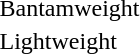<table>
<tr>
<td rowspan=2>Bantamweight</td>
<td rowspan=2></td>
<td rowspan=2></td>
<td></td>
</tr>
<tr>
<td></td>
</tr>
<tr>
<td rowspan=2>Lightweight</td>
<td rowspan=2></td>
<td rowspan=2></td>
<td></td>
</tr>
<tr>
<td></td>
</tr>
<tr>
</tr>
</table>
